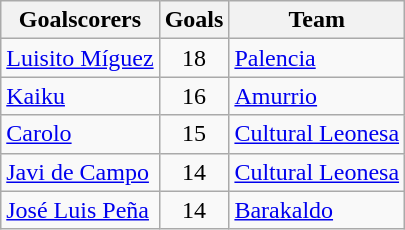<table class="wikitable sortable">
<tr>
<th>Goalscorers</th>
<th>Goals</th>
<th>Team</th>
</tr>
<tr>
<td> <a href='#'>Luisito Míguez</a></td>
<td align=center>18</td>
<td><a href='#'>Palencia</a></td>
</tr>
<tr>
<td> <a href='#'>Kaiku</a></td>
<td align=center>16</td>
<td><a href='#'>Amurrio</a></td>
</tr>
<tr>
<td> <a href='#'>Carolo</a></td>
<td align=center>15</td>
<td><a href='#'>Cultural Leonesa</a></td>
</tr>
<tr>
<td> <a href='#'>Javi de Campo</a></td>
<td align=center>14</td>
<td><a href='#'>Cultural Leonesa</a></td>
</tr>
<tr>
<td> <a href='#'>José Luis Peña</a></td>
<td align=center>14</td>
<td><a href='#'>Barakaldo</a></td>
</tr>
</table>
